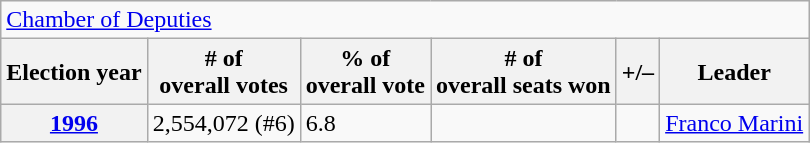<table class=wikitable>
<tr>
<td colspan=6><a href='#'>Chamber of Deputies</a></td>
</tr>
<tr>
<th>Election year</th>
<th># of<br>overall votes</th>
<th>% of<br>overall vote</th>
<th># of<br>overall seats won</th>
<th>+/–</th>
<th>Leader</th>
</tr>
<tr>
<th><a href='#'>1996</a></th>
<td>2,554,072 (#6)</td>
<td>6.8</td>
<td></td>
<td></td>
<td><a href='#'>Franco Marini</a></td>
</tr>
</table>
